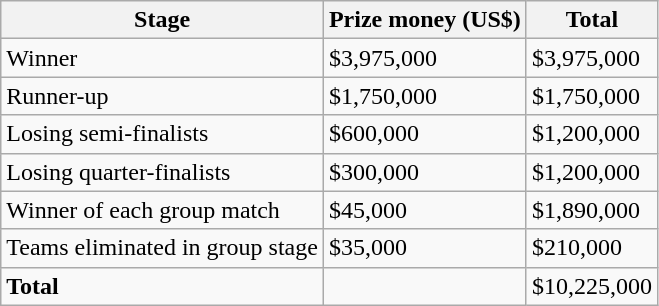<table class="wikitable">
<tr>
<th>Stage</th>
<th>Prize money (US$)</th>
<th>Total</th>
</tr>
<tr>
<td>Winner</td>
<td>$3,975,000</td>
<td>$3,975,000</td>
</tr>
<tr>
<td>Runner-up</td>
<td>$1,750,000</td>
<td>$1,750,000</td>
</tr>
<tr>
<td>Losing semi-finalists</td>
<td>$600,000</td>
<td>$1,200,000</td>
</tr>
<tr>
<td>Losing quarter-finalists</td>
<td>$300,000</td>
<td>$1,200,000</td>
</tr>
<tr>
<td>Winner of each group match</td>
<td>$45,000</td>
<td>$1,890,000</td>
</tr>
<tr>
<td>Teams eliminated in group stage</td>
<td>$35,000</td>
<td>$210,000</td>
</tr>
<tr>
<td><strong>Total</strong></td>
<td></td>
<td>$10,225,000</td>
</tr>
</table>
